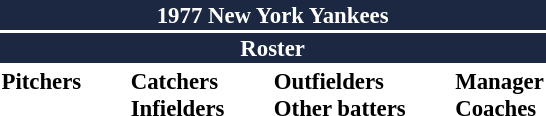<table class="toccolours" style="font-size: 95%;">
<tr>
<th colspan="10" style="background-color: #1c2841; color: white; text-align: center;">1977 New York Yankees</th>
</tr>
<tr>
<td colspan="10" style="background-color:#1c2841; color: white; text-align: center;"><strong>Roster</strong></td>
</tr>
<tr>
<td valign="top"><strong>Pitchers</strong><br>











</td>
<td width="25px"></td>
<td valign="top"><strong>Catchers</strong><br>



<strong>Infielders</strong>







</td>
<td width="25px"></td>
<td valign="top"><strong>Outfielders</strong><br>









<strong>Other batters</strong>
</td>
<td width="25px"></td>
<td valign="top"><strong>Manager</strong><br>
<strong>Coaches</strong>





</td>
</tr>
</table>
